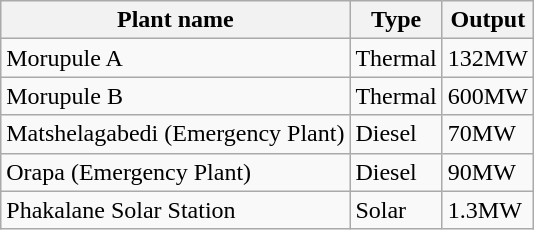<table class="wikitable">
<tr>
<th>Plant name</th>
<th>Type</th>
<th>Output</th>
</tr>
<tr>
<td>Morupule A</td>
<td>Thermal</td>
<td>132MW</td>
</tr>
<tr>
<td>Morupule B</td>
<td>Thermal</td>
<td>600MW</td>
</tr>
<tr>
<td>Matshelagabedi (Emergency Plant)</td>
<td>Diesel</td>
<td>70MW</td>
</tr>
<tr>
<td>Orapa (Emergency Plant)</td>
<td>Diesel</td>
<td>90MW</td>
</tr>
<tr>
<td>Phakalane Solar Station</td>
<td>Solar</td>
<td>1.3MW</td>
</tr>
</table>
